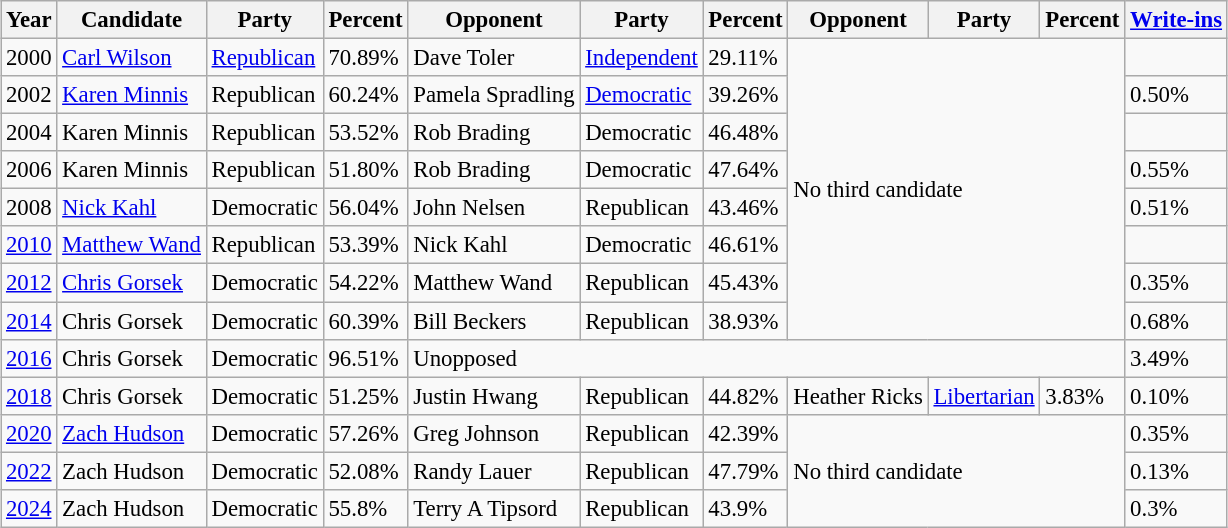<table class="wikitable sortable" style="margin:0.5em auto; font-size:95%;">
<tr>
<th>Year</th>
<th>Candidate</th>
<th>Party</th>
<th>Percent</th>
<th>Opponent</th>
<th>Party</th>
<th>Percent</th>
<th>Opponent</th>
<th>Party</th>
<th>Percent</th>
<th><a href='#'>Write-ins</a></th>
</tr>
<tr>
<td>2000</td>
<td><a href='#'>Carl Wilson</a></td>
<td><a href='#'>Republican</a></td>
<td>70.89%</td>
<td>Dave Toler</td>
<td><a href='#'>Independent</a></td>
<td>29.11%</td>
<td colspan="3" rowspan="8">No third candidate</td>
<td></td>
</tr>
<tr>
<td>2002</td>
<td><a href='#'>Karen Minnis</a></td>
<td>Republican</td>
<td>60.24%</td>
<td>Pamela Spradling</td>
<td><a href='#'>Democratic</a></td>
<td>39.26%</td>
<td>0.50%</td>
</tr>
<tr>
<td>2004</td>
<td>Karen Minnis</td>
<td>Republican</td>
<td>53.52%</td>
<td>Rob Brading</td>
<td>Democratic</td>
<td>46.48%</td>
<td></td>
</tr>
<tr>
<td>2006</td>
<td>Karen Minnis</td>
<td>Republican</td>
<td>51.80%</td>
<td>Rob Brading</td>
<td>Democratic</td>
<td>47.64%</td>
<td>0.55%</td>
</tr>
<tr>
<td>2008</td>
<td><a href='#'>Nick Kahl</a></td>
<td>Democratic</td>
<td>56.04%</td>
<td>John Nelsen</td>
<td>Republican</td>
<td>43.46%</td>
<td>0.51%</td>
</tr>
<tr>
<td><a href='#'>2010</a></td>
<td><a href='#'>Matthew Wand</a></td>
<td>Republican</td>
<td>53.39%</td>
<td>Nick Kahl</td>
<td>Democratic</td>
<td>46.61%</td>
<td></td>
</tr>
<tr>
<td><a href='#'>2012</a></td>
<td><a href='#'>Chris Gorsek</a></td>
<td>Democratic</td>
<td>54.22%</td>
<td>Matthew Wand</td>
<td>Republican</td>
<td>45.43%</td>
<td>0.35%</td>
</tr>
<tr>
<td><a href='#'>2014</a></td>
<td>Chris Gorsek</td>
<td>Democratic</td>
<td>60.39%</td>
<td>Bill Beckers</td>
<td>Republican</td>
<td>38.93%</td>
<td>0.68%</td>
</tr>
<tr>
<td><a href='#'>2016</a></td>
<td>Chris Gorsek</td>
<td>Democratic</td>
<td>96.51%</td>
<td colspan="6">Unopposed</td>
<td>3.49%</td>
</tr>
<tr>
<td><a href='#'>2018</a></td>
<td>Chris Gorsek</td>
<td>Democratic</td>
<td>51.25%</td>
<td>Justin Hwang</td>
<td>Republican</td>
<td>44.82%</td>
<td>Heather Ricks</td>
<td><a href='#'>Libertarian</a></td>
<td>3.83%</td>
<td>0.10%</td>
</tr>
<tr>
<td><a href='#'>2020</a></td>
<td><a href='#'>Zach Hudson</a></td>
<td>Democratic</td>
<td>57.26%</td>
<td>Greg Johnson</td>
<td>Republican</td>
<td>42.39%</td>
<td colspan="3" rowspan="3">No third candidate</td>
<td>0.35%</td>
</tr>
<tr>
<td><a href='#'>2022</a></td>
<td>Zach Hudson</td>
<td>Democratic</td>
<td>52.08%</td>
<td>Randy Lauer</td>
<td>Republican</td>
<td>47.79%</td>
<td>0.13%</td>
</tr>
<tr>
<td><a href='#'>2024</a></td>
<td>Zach Hudson</td>
<td>Democratic</td>
<td>55.8%</td>
<td>Terry A Tipsord</td>
<td>Republican</td>
<td>43.9%</td>
<td>0.3%</td>
</tr>
</table>
